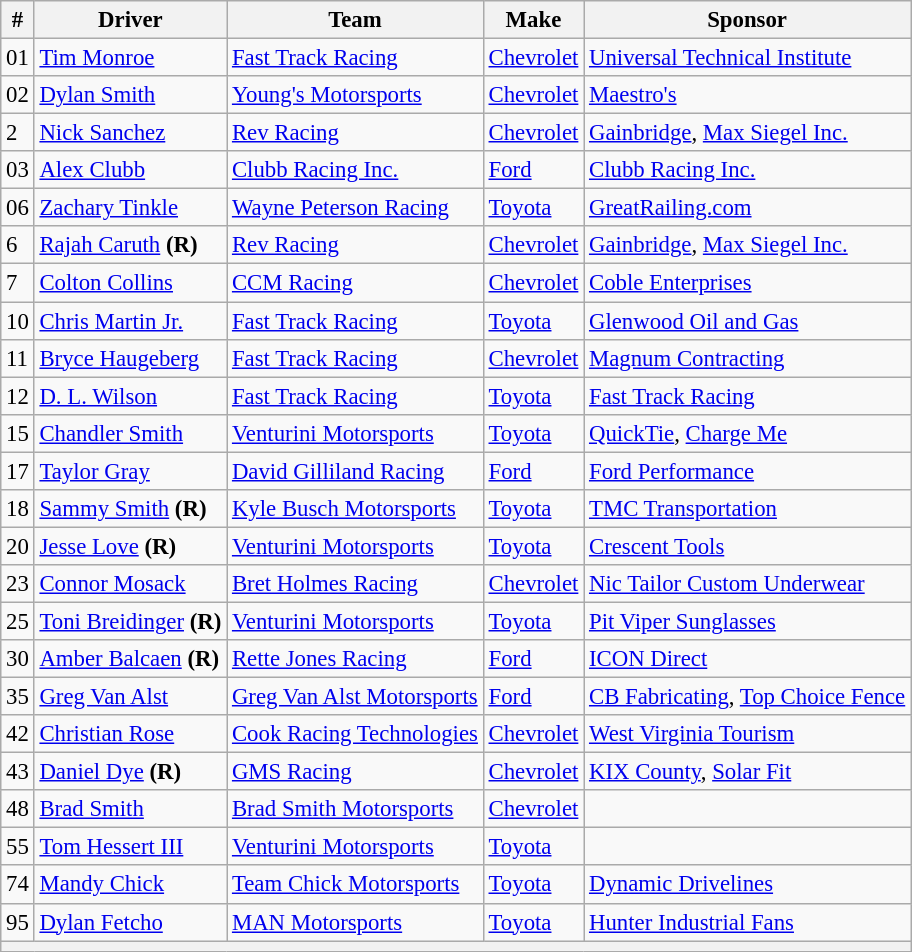<table class="wikitable" style="font-size:95%">
<tr>
<th>#</th>
<th>Driver</th>
<th>Team</th>
<th>Make</th>
<th>Sponsor</th>
</tr>
<tr>
<td>01</td>
<td><a href='#'>Tim Monroe</a></td>
<td><a href='#'>Fast Track Racing</a></td>
<td><a href='#'>Chevrolet</a></td>
<td><a href='#'>Universal Technical Institute</a></td>
</tr>
<tr>
<td>02</td>
<td><a href='#'>Dylan Smith</a></td>
<td><a href='#'>Young's Motorsports</a></td>
<td><a href='#'>Chevrolet</a></td>
<td><a href='#'>Maestro's</a></td>
</tr>
<tr>
<td>2</td>
<td><a href='#'>Nick Sanchez</a></td>
<td><a href='#'>Rev Racing</a></td>
<td><a href='#'>Chevrolet</a></td>
<td><a href='#'>Gainbridge</a>, <a href='#'>Max Siegel Inc.</a></td>
</tr>
<tr>
<td>03</td>
<td><a href='#'>Alex Clubb</a></td>
<td><a href='#'>Clubb Racing Inc.</a></td>
<td><a href='#'>Ford</a></td>
<td><a href='#'>Clubb Racing Inc.</a></td>
</tr>
<tr>
<td>06</td>
<td><a href='#'>Zachary Tinkle</a></td>
<td><a href='#'>Wayne Peterson Racing</a></td>
<td><a href='#'>Toyota</a></td>
<td><a href='#'>GreatRailing.com</a></td>
</tr>
<tr>
<td>6</td>
<td><a href='#'>Rajah Caruth</a> <strong>(R)</strong></td>
<td><a href='#'>Rev Racing</a></td>
<td><a href='#'>Chevrolet</a></td>
<td><a href='#'>Gainbridge</a>, <a href='#'>Max Siegel Inc.</a></td>
</tr>
<tr>
<td>7</td>
<td><a href='#'>Colton Collins</a></td>
<td><a href='#'>CCM Racing</a></td>
<td><a href='#'>Chevrolet</a></td>
<td><a href='#'>Coble Enterprises</a></td>
</tr>
<tr>
<td>10</td>
<td><a href='#'>Chris Martin Jr.</a></td>
<td><a href='#'>Fast Track Racing</a></td>
<td><a href='#'>Toyota</a></td>
<td nowrap><a href='#'>Glenwood Oil and Gas</a></td>
</tr>
<tr>
<td>11</td>
<td><a href='#'>Bryce Haugeberg</a></td>
<td><a href='#'>Fast Track Racing</a></td>
<td><a href='#'>Chevrolet</a></td>
<td><a href='#'>Magnum Contracting</a></td>
</tr>
<tr>
<td>12</td>
<td><a href='#'>D. L. Wilson</a></td>
<td><a href='#'>Fast Track Racing</a></td>
<td><a href='#'>Toyota</a></td>
<td><a href='#'>Fast Track Racing</a></td>
</tr>
<tr>
<td>15</td>
<td><a href='#'>Chandler Smith</a></td>
<td><a href='#'>Venturini Motorsports</a></td>
<td><a href='#'>Toyota</a></td>
<td><a href='#'>QuickTie</a>, <a href='#'>Charge Me</a></td>
</tr>
<tr>
<td>17</td>
<td><a href='#'>Taylor Gray</a></td>
<td><a href='#'>David Gilliland Racing</a></td>
<td><a href='#'>Ford</a></td>
<td><a href='#'>Ford Performance</a></td>
</tr>
<tr>
<td>18</td>
<td><a href='#'>Sammy Smith</a> <strong>(R)</strong></td>
<td><a href='#'>Kyle Busch Motorsports</a></td>
<td><a href='#'>Toyota</a></td>
<td><a href='#'>TMC Transportation</a></td>
</tr>
<tr>
<td>20</td>
<td><a href='#'>Jesse Love</a> <strong>(R)</strong></td>
<td><a href='#'>Venturini Motorsports</a></td>
<td><a href='#'>Toyota</a></td>
<td><a href='#'>Crescent Tools</a></td>
</tr>
<tr>
<td>23</td>
<td><a href='#'>Connor Mosack</a></td>
<td><a href='#'>Bret Holmes Racing</a></td>
<td><a href='#'>Chevrolet</a></td>
<td nowrap><a href='#'>Nic Tailor Custom Underwear</a></td>
</tr>
<tr>
<td>25</td>
<td><a href='#'>Toni Breidinger</a> <strong>(R)</strong></td>
<td><a href='#'>Venturini Motorsports</a></td>
<td><a href='#'>Toyota</a></td>
<td><a href='#'>Pit Viper Sunglasses</a></td>
</tr>
<tr>
<td>30</td>
<td nowrap><a href='#'>Amber Balcaen</a> <strong>(R)</strong></td>
<td><a href='#'>Rette Jones Racing</a></td>
<td><a href='#'>Ford</a></td>
<td><a href='#'>ICON Direct</a></td>
</tr>
<tr>
<td>35</td>
<td><a href='#'>Greg Van Alst</a></td>
<td nowrap><a href='#'>Greg Van Alst Motorsports</a></td>
<td><a href='#'>Ford</a></td>
<td><a href='#'>CB Fabricating</a>, <a href='#'>Top Choice Fence</a></td>
</tr>
<tr>
<td>42</td>
<td><a href='#'>Christian Rose</a></td>
<td><a href='#'>Cook Racing Technologies</a></td>
<td><a href='#'>Chevrolet</a></td>
<td><a href='#'>West Virginia Tourism</a></td>
</tr>
<tr>
<td>43</td>
<td><a href='#'>Daniel Dye</a> <strong>(R)</strong></td>
<td><a href='#'>GMS Racing</a></td>
<td><a href='#'>Chevrolet</a></td>
<td><a href='#'>KIX County</a>, <a href='#'>Solar Fit</a></td>
</tr>
<tr>
<td>48</td>
<td><a href='#'>Brad Smith</a></td>
<td><a href='#'>Brad Smith Motorsports</a></td>
<td><a href='#'>Chevrolet</a></td>
<td></td>
</tr>
<tr>
<td>55</td>
<td><a href='#'>Tom Hessert III</a></td>
<td><a href='#'>Venturini Motorsports</a></td>
<td><a href='#'>Toyota</a></td>
<td></td>
</tr>
<tr>
<td>74</td>
<td nowrap><a href='#'>Mandy Chick</a></td>
<td><a href='#'>Team Chick Motorsports</a></td>
<td><a href='#'>Toyota</a></td>
<td><a href='#'>Dynamic Drivelines</a></td>
</tr>
<tr>
<td>95</td>
<td><a href='#'>Dylan Fetcho</a></td>
<td><a href='#'>MAN Motorsports</a></td>
<td><a href='#'>Toyota</a></td>
<td><a href='#'>Hunter Industrial Fans</a></td>
</tr>
<tr>
<th colspan="5"></th>
</tr>
</table>
